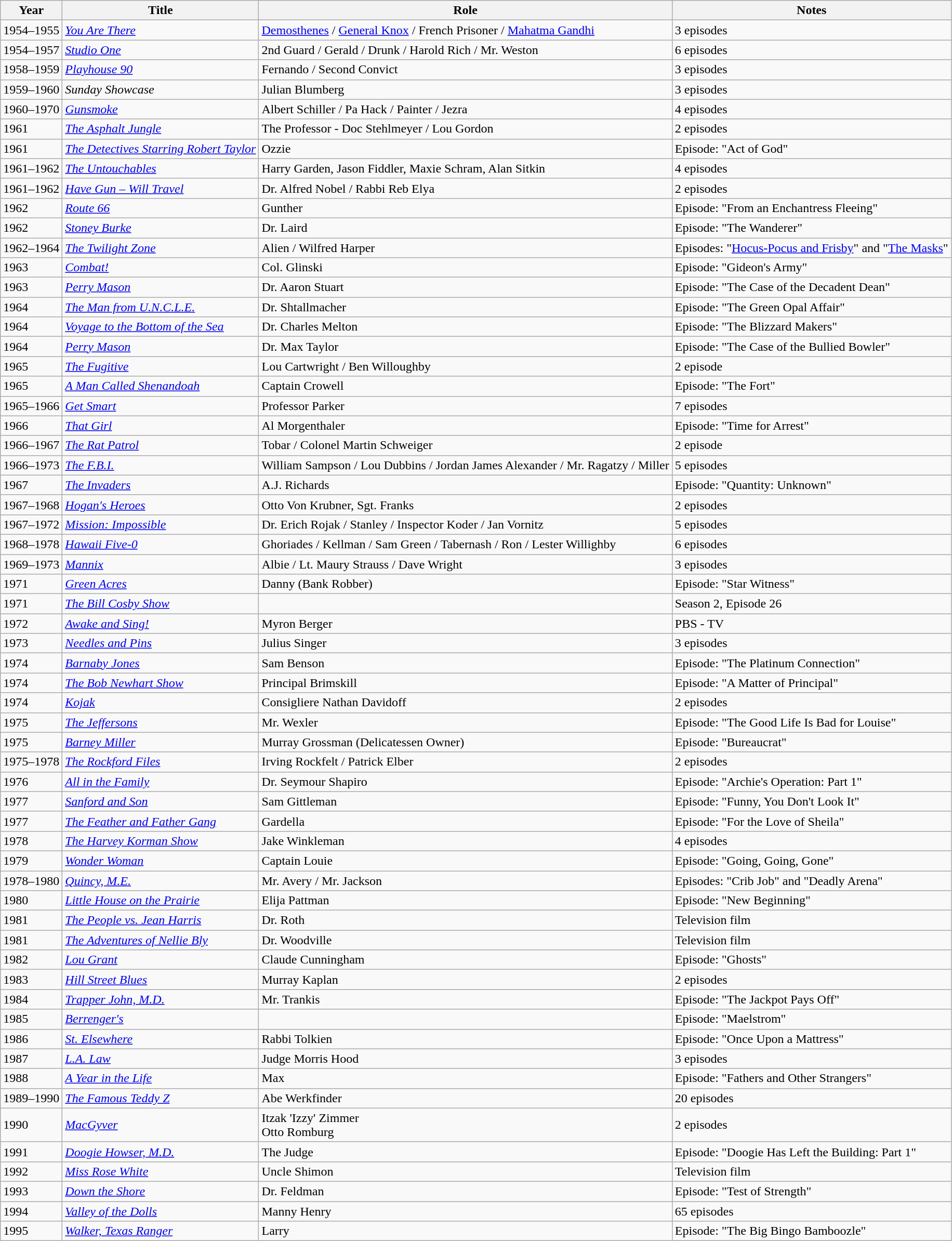<table class="wikitable sortable">
<tr>
<th>Year</th>
<th>Title</th>
<th>Role</th>
<th class="unsortable">Notes</th>
</tr>
<tr>
<td>1954–1955</td>
<td><em><a href='#'>You Are There</a></em></td>
<td><a href='#'>Demosthenes</a> / <a href='#'>General Knox</a> / French Prisoner / <a href='#'>Mahatma Gandhi</a></td>
<td>3 episodes</td>
</tr>
<tr>
<td>1954–1957</td>
<td><em><a href='#'>Studio One</a></em></td>
<td>2nd Guard / Gerald / Drunk / Harold Rich / Mr. Weston</td>
<td>6 episodes</td>
</tr>
<tr>
<td>1958–1959</td>
<td><em><a href='#'>Playhouse 90</a></em></td>
<td>Fernando / Second Convict</td>
<td>3 episodes</td>
</tr>
<tr>
<td>1959–1960</td>
<td><em>Sunday Showcase</em></td>
<td>Julian Blumberg</td>
<td>3 episodes</td>
</tr>
<tr>
<td>1960–1970</td>
<td><em><a href='#'>Gunsmoke</a></em></td>
<td>Albert Schiller / Pa Hack / Painter / Jezra</td>
<td>4 episodes</td>
</tr>
<tr>
<td>1961</td>
<td><em><a href='#'>The Asphalt Jungle</a></em></td>
<td>The Professor - Doc Stehlmeyer / Lou Gordon</td>
<td>2 episodes</td>
</tr>
<tr>
<td>1961</td>
<td><em><a href='#'>The Detectives Starring Robert Taylor</a></em></td>
<td>Ozzie</td>
<td>Episode: "Act of God"</td>
</tr>
<tr>
<td>1961–1962</td>
<td><em><a href='#'>The Untouchables</a></em></td>
<td>Harry Garden, Jason Fiddler, Maxie Schram, Alan Sitkin</td>
<td>4 episodes</td>
</tr>
<tr>
<td>1961–1962</td>
<td><em><a href='#'>Have Gun – Will Travel</a></em></td>
<td>Dr. Alfred Nobel / Rabbi Reb Elya</td>
<td>2 episodes</td>
</tr>
<tr>
<td>1962</td>
<td><em><a href='#'>Route 66</a></em></td>
<td>Gunther</td>
<td>Episode: "From an Enchantress Fleeing"</td>
</tr>
<tr>
<td>1962</td>
<td><em><a href='#'>Stoney Burke</a></em></td>
<td>Dr. Laird</td>
<td>Episode: "The Wanderer"</td>
</tr>
<tr>
<td>1962–1964</td>
<td><em><a href='#'>The Twilight Zone</a></em></td>
<td>Alien / Wilfred Harper</td>
<td>Episodes: "<a href='#'>Hocus-Pocus and Frisby</a>" and "<a href='#'>The Masks</a>"</td>
</tr>
<tr>
<td>1963</td>
<td><em><a href='#'>Combat!</a></em></td>
<td>Col. Glinski</td>
<td>Episode: "Gideon's Army"</td>
</tr>
<tr>
<td>1963</td>
<td><a href='#'><em>Perry Mason</em></a></td>
<td>Dr. Aaron Stuart</td>
<td>Episode: "The Case of the Decadent Dean"</td>
</tr>
<tr>
<td>1964</td>
<td><em><a href='#'>The Man from U.N.C.L.E.</a></em></td>
<td>Dr. Shtallmacher</td>
<td>Episode: "The Green Opal Affair"</td>
</tr>
<tr>
<td>1964</td>
<td><em><a href='#'>Voyage to the Bottom of the Sea</a></em></td>
<td>Dr. Charles Melton</td>
<td>Episode: "The Blizzard Makers"</td>
</tr>
<tr>
<td>1964</td>
<td><em><a href='#'>Perry Mason</a></em></td>
<td>Dr. Max Taylor</td>
<td>Episode: "The Case of the Bullied  Bowler"</td>
</tr>
<tr>
<td>1965</td>
<td><em><a href='#'>The Fugitive</a></em></td>
<td>Lou Cartwright / Ben Willoughby</td>
<td>2 episode</td>
</tr>
<tr>
<td>1965</td>
<td><em><a href='#'>A Man Called Shenandoah</a></em></td>
<td>Captain Crowell</td>
<td>Episode: "The Fort"</td>
</tr>
<tr>
<td>1965–1966</td>
<td><em><a href='#'>Get Smart</a></em></td>
<td>Professor Parker</td>
<td>7 episodes</td>
</tr>
<tr>
<td>1966</td>
<td><em><a href='#'>That Girl</a></em></td>
<td>Al Morgenthaler</td>
<td>Episode: "Time for Arrest"</td>
</tr>
<tr>
<td>1966–1967</td>
<td><em><a href='#'>The Rat Patrol</a></em></td>
<td>Tobar / Colonel Martin Schweiger</td>
<td>2 episode</td>
</tr>
<tr>
<td>1966–1973</td>
<td><em><a href='#'>The F.B.I.</a></em></td>
<td>William Sampson / Lou Dubbins / Jordan James Alexander / Mr. Ragatzy / Miller</td>
<td>5 episodes</td>
</tr>
<tr>
<td>1967</td>
<td><em><a href='#'>The Invaders</a></em></td>
<td>A.J. Richards</td>
<td>Episode: "Quantity: Unknown"</td>
</tr>
<tr>
<td>1967–1968</td>
<td><em><a href='#'>Hogan's Heroes</a></em></td>
<td>Otto Von Krubner, Sgt. Franks</td>
<td>2 episodes</td>
</tr>
<tr>
<td>1967–1972</td>
<td><em><a href='#'>Mission: Impossible</a></em></td>
<td>Dr. Erich Rojak / Stanley / Inspector Koder / Jan Vornitz</td>
<td>5 episodes</td>
</tr>
<tr>
<td>1968–1978</td>
<td><em><a href='#'>Hawaii Five-0</a></em></td>
<td>Ghoriades / Kellman / Sam Green / Tabernash / Ron / Lester Willighby</td>
<td>6 episodes</td>
</tr>
<tr>
<td>1969–1973</td>
<td><em><a href='#'>Mannix</a></em></td>
<td>Albie / Lt. Maury Strauss / Dave Wright</td>
<td>3 episodes</td>
</tr>
<tr>
<td>1971</td>
<td><em><a href='#'>Green Acres</a></em></td>
<td>Danny (Bank Robber)</td>
<td>Episode: "Star Witness"</td>
</tr>
<tr>
<td>1971</td>
<td><em><a href='#'>The Bill Cosby Show</a></em></td>
<td></td>
<td>Season 2, Episode 26</td>
</tr>
<tr>
<td>1972</td>
<td><em><a href='#'>Awake and Sing!</a></em></td>
<td>Myron Berger</td>
<td>PBS - TV</td>
</tr>
<tr>
<td>1973</td>
<td><em><a href='#'>Needles and Pins</a></em></td>
<td>Julius Singer</td>
<td>3 episodes</td>
</tr>
<tr>
<td>1974</td>
<td><em><a href='#'>Barnaby Jones</a></em></td>
<td>Sam Benson</td>
<td>Episode: "The Platinum Connection"</td>
</tr>
<tr>
<td>1974</td>
<td><em><a href='#'>The Bob Newhart Show</a></em></td>
<td>Principal Brimskill</td>
<td>Episode: "A Matter of Principal"</td>
</tr>
<tr>
<td>1974</td>
<td><em><a href='#'>Kojak</a></em></td>
<td>Consigliere Nathan Davidoff</td>
<td>2 episodes</td>
</tr>
<tr>
<td>1975</td>
<td><em><a href='#'>The Jeffersons</a></em></td>
<td>Mr. Wexler</td>
<td>Episode: "The Good Life Is Bad for Louise"</td>
</tr>
<tr>
<td>1975</td>
<td><em><a href='#'>Barney Miller</a></em></td>
<td>Murray Grossman (Delicatessen Owner)</td>
<td>Episode: "Bureaucrat"</td>
</tr>
<tr>
<td>1975–1978</td>
<td><em><a href='#'>The Rockford Files</a></em></td>
<td>Irving Rockfelt / Patrick Elber</td>
<td>2 episodes</td>
</tr>
<tr>
<td>1976</td>
<td><em><a href='#'>All in the Family</a></em></td>
<td>Dr. Seymour Shapiro</td>
<td>Episode: "Archie's Operation: Part 1"</td>
</tr>
<tr>
<td>1977</td>
<td><em><a href='#'>Sanford and Son</a></em></td>
<td>Sam Gittleman</td>
<td>Episode: "Funny, You Don't Look It"</td>
</tr>
<tr>
<td>1977</td>
<td><em><a href='#'>The Feather and Father Gang</a></em></td>
<td>Gardella</td>
<td>Episode: "For the Love of Sheila"</td>
</tr>
<tr>
<td>1978</td>
<td><em><a href='#'>The Harvey Korman Show</a></em></td>
<td>Jake Winkleman</td>
<td>4 episodes</td>
</tr>
<tr>
<td>1979</td>
<td><em><a href='#'>Wonder Woman</a></em></td>
<td>Captain Louie</td>
<td>Episode: "Going, Going, Gone"</td>
</tr>
<tr>
<td>1978–1980</td>
<td><em><a href='#'>Quincy, M.E.</a></em></td>
<td>Mr. Avery / Mr. Jackson</td>
<td>Episodes: "Crib Job" and "Deadly Arena"</td>
</tr>
<tr>
<td>1980</td>
<td><em><a href='#'>Little House on the Prairie</a></em></td>
<td>Elija Pattman</td>
<td>Episode: "New Beginning"</td>
</tr>
<tr>
<td>1981</td>
<td><em><a href='#'>The People vs. Jean Harris</a></em></td>
<td>Dr. Roth</td>
<td>Television film</td>
</tr>
<tr>
<td>1981</td>
<td><em><a href='#'>The Adventures of Nellie Bly</a></em></td>
<td>Dr. Woodville</td>
<td>Television film</td>
</tr>
<tr>
<td>1982</td>
<td><em><a href='#'>Lou Grant</a></em></td>
<td>Claude Cunningham</td>
<td>Episode: "Ghosts"</td>
</tr>
<tr>
<td>1983</td>
<td><em><a href='#'>Hill Street Blues</a></em></td>
<td>Murray Kaplan</td>
<td>2 episodes</td>
</tr>
<tr>
<td>1984</td>
<td><em><a href='#'>Trapper John, M.D.</a></em></td>
<td>Mr. Trankis</td>
<td>Episode: "The Jackpot Pays Off"</td>
</tr>
<tr>
<td>1985</td>
<td><em><a href='#'>Berrenger's</a></em></td>
<td></td>
<td>Episode: "Maelstrom"</td>
</tr>
<tr>
<td>1986</td>
<td><em><a href='#'>St. Elsewhere</a></em></td>
<td>Rabbi Tolkien</td>
<td>Episode: "Once Upon a Mattress"</td>
</tr>
<tr>
<td>1987</td>
<td><em><a href='#'>L.A. Law</a></em></td>
<td>Judge Morris Hood</td>
<td>3 episodes</td>
</tr>
<tr>
<td>1988</td>
<td><em><a href='#'>A Year in the Life</a></em></td>
<td>Max</td>
<td>Episode: "Fathers and Other Strangers"</td>
</tr>
<tr>
<td>1989–1990</td>
<td><em><a href='#'>The Famous Teddy Z</a></em></td>
<td>Abe Werkfinder</td>
<td>20 episodes</td>
</tr>
<tr>
<td>1990</td>
<td><em><a href='#'>MacGyver</a></em></td>
<td>Itzak 'Izzy' Zimmer<br>Otto Romburg</td>
<td>2 episodes</td>
</tr>
<tr>
<td>1991</td>
<td><em><a href='#'>Doogie Howser, M.D.</a></em></td>
<td>The Judge</td>
<td>Episode: "Doogie Has Left the Building: Part 1"</td>
</tr>
<tr>
<td>1992</td>
<td><em><a href='#'>Miss Rose White</a></em></td>
<td>Uncle Shimon</td>
<td>Television film</td>
</tr>
<tr>
<td>1993</td>
<td><em><a href='#'>Down the Shore</a></em></td>
<td>Dr. Feldman</td>
<td>Episode: "Test of Strength"</td>
</tr>
<tr>
<td>1994</td>
<td><em><a href='#'>Valley of the Dolls</a></em></td>
<td>Manny Henry</td>
<td>65 episodes</td>
</tr>
<tr>
<td>1995</td>
<td><em><a href='#'>Walker, Texas Ranger</a></em></td>
<td>Larry</td>
<td>Episode: "The Big Bingo Bamboozle"</td>
</tr>
</table>
